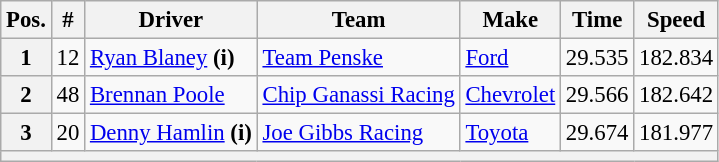<table class="wikitable" style="font-size:95%">
<tr>
<th>Pos.</th>
<th>#</th>
<th>Driver</th>
<th>Team</th>
<th>Make</th>
<th>Time</th>
<th>Speed</th>
</tr>
<tr>
<th>1</th>
<td>12</td>
<td><a href='#'>Ryan Blaney</a> <strong>(i)</strong></td>
<td><a href='#'>Team Penske</a></td>
<td><a href='#'>Ford</a></td>
<td>29.535</td>
<td>182.834</td>
</tr>
<tr>
<th>2</th>
<td>48</td>
<td><a href='#'>Brennan Poole</a></td>
<td><a href='#'>Chip Ganassi Racing</a></td>
<td><a href='#'>Chevrolet</a></td>
<td>29.566</td>
<td>182.642</td>
</tr>
<tr>
<th>3</th>
<td>20</td>
<td><a href='#'>Denny Hamlin</a> <strong>(i)</strong></td>
<td><a href='#'>Joe Gibbs Racing</a></td>
<td><a href='#'>Toyota</a></td>
<td>29.674</td>
<td>181.977</td>
</tr>
<tr>
<th colspan="7"></th>
</tr>
</table>
